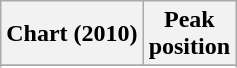<table class="wikitable sortable plainrowheaders" style="text-align:center">
<tr>
<th scope="col">Chart (2010)</th>
<th scope="col">Peak<br>position</th>
</tr>
<tr>
</tr>
<tr>
</tr>
<tr>
</tr>
<tr>
</tr>
<tr>
</tr>
</table>
